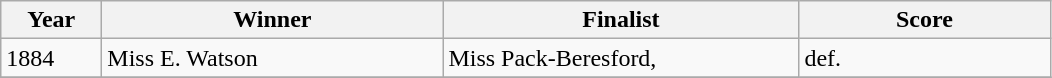<table class="wikitable">
<tr>
<th style="width:60px;">Year</th>
<th style="width:220px;">Winner</th>
<th style="width:230px;">Finalist</th>
<th style="width:160px;">Score</th>
</tr>
<tr>
<td>1884</td>
<td> Miss E. Watson</td>
<td> Miss Pack-Beresford,</td>
<td>def.</td>
</tr>
<tr>
</tr>
</table>
